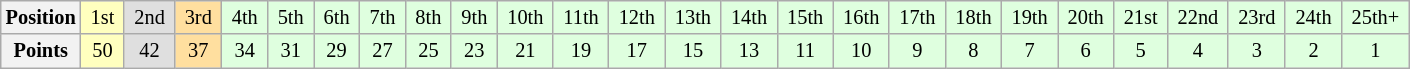<table class="wikitable" style="font-size:85%; text-align:center">
<tr>
<th>Position</th>
<td style="background:#FFFFBF;"> 1st </td>
<td style="background:#DFDFDF;"> 2nd </td>
<td style="background:#FFDF9F;"> 3rd </td>
<td style="background:#DFFFDF;"> 4th </td>
<td style="background:#DFFFDF;"> 5th </td>
<td style="background:#DFFFDF;"> 6th </td>
<td style="background:#DFFFDF;"> 7th </td>
<td style="background:#DFFFDF;"> 8th </td>
<td style="background:#DFFFDF;"> 9th </td>
<td style="background:#DFFFDF;"> 10th </td>
<td style="background:#DFFFDF;"> 11th </td>
<td style="background:#DFFFDF;"> 12th </td>
<td style="background:#DFFFDF;"> 13th </td>
<td style="background:#DFFFDF;"> 14th </td>
<td style="background:#DFFFDF;"> 15th </td>
<td style="background:#DFFFDF;"> 16th </td>
<td style="background:#DFFFDF;"> 17th </td>
<td style="background:#DFFFDF;"> 18th </td>
<td style="background:#DFFFDF;"> 19th </td>
<td style="background:#DFFFDF;"> 20th </td>
<td style="background:#DFFFDF;"> 21st </td>
<td style="background:#DFFFDF;"> 22nd </td>
<td style="background:#DFFFDF;"> 23rd </td>
<td style="background:#DFFFDF;"> 24th </td>
<td style="background:#DFFFDF;"> 25th+ </td>
</tr>
<tr>
<th>Points</th>
<td style="background:#FFFFBF;">50</td>
<td style="background:#DFDFDF;">42</td>
<td style="background:#FFDF9F;">37</td>
<td style="background:#DFFFDF;">34</td>
<td style="background:#DFFFDF;">31</td>
<td style="background:#DFFFDF;">29</td>
<td style="background:#DFFFDF;">27</td>
<td style="background:#DFFFDF;">25</td>
<td style="background:#DFFFDF;">23</td>
<td style="background:#DFFFDF;">21</td>
<td style="background:#DFFFDF;">19</td>
<td style="background:#DFFFDF;">17</td>
<td style="background:#DFFFDF;">15</td>
<td style="background:#DFFFDF;">13</td>
<td style="background:#DFFFDF;">11</td>
<td style="background:#DFFFDF;">10</td>
<td style="background:#DFFFDF;">9</td>
<td style="background:#DFFFDF;">8</td>
<td style="background:#DFFFDF;">7</td>
<td style="background:#DFFFDF;">6</td>
<td style="background:#DFFFDF;">5</td>
<td style="background:#DFFFDF;">4</td>
<td style="background:#DFFFDF;">3</td>
<td style="background:#DFFFDF;">2</td>
<td style="background:#DFFFDF;">1</td>
</tr>
</table>
